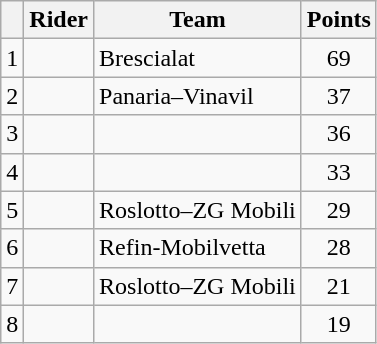<table class="wikitable">
<tr>
<th></th>
<th>Rider</th>
<th>Team</th>
<th>Points</th>
</tr>
<tr>
<td style="text-align:center;">1</td>
<td> </td>
<td>Brescialat</td>
<td style="text-align:center;">69</td>
</tr>
<tr>
<td style="text-align:center;">2</td>
<td> </td>
<td>Panaria–Vinavil</td>
<td style="text-align:center;">37</td>
</tr>
<tr>
<td style="text-align:center;">3</td>
<td></td>
<td></td>
<td style="text-align:center;">36</td>
</tr>
<tr>
<td style="text-align:center;">4</td>
<td></td>
<td></td>
<td style="text-align:center;">33</td>
</tr>
<tr>
<td style="text-align:center;">5</td>
<td></td>
<td>Roslotto–ZG Mobili</td>
<td style="text-align:center;">29</td>
</tr>
<tr>
<td style="text-align:center;">6</td>
<td></td>
<td>Refin-Mobilvetta</td>
<td style="text-align:center;">28</td>
</tr>
<tr>
<td style="text-align:center;">7</td>
<td></td>
<td>Roslotto–ZG Mobili</td>
<td style="text-align:center;">21</td>
</tr>
<tr>
<td style="text-align:center;">8</td>
<td></td>
<td></td>
<td style="text-align:center;">19</td>
</tr>
</table>
